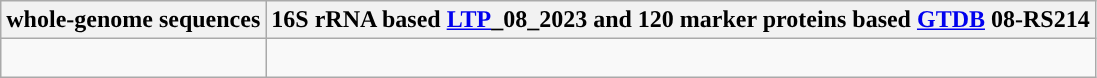<table class="wikitable">
<tr>
<th colspan=1>whole-genome sequences</th>
<th colspan=1>16S rRNA based <a href='#'>LTP</a>_08_2023 and 120 marker proteins based <a href='#'>GTDB</a> 08-RS214</th>
</tr>
<tr>
<td style="vertical-align:top"><br></td>
<td><br></td>
</tr>
</table>
